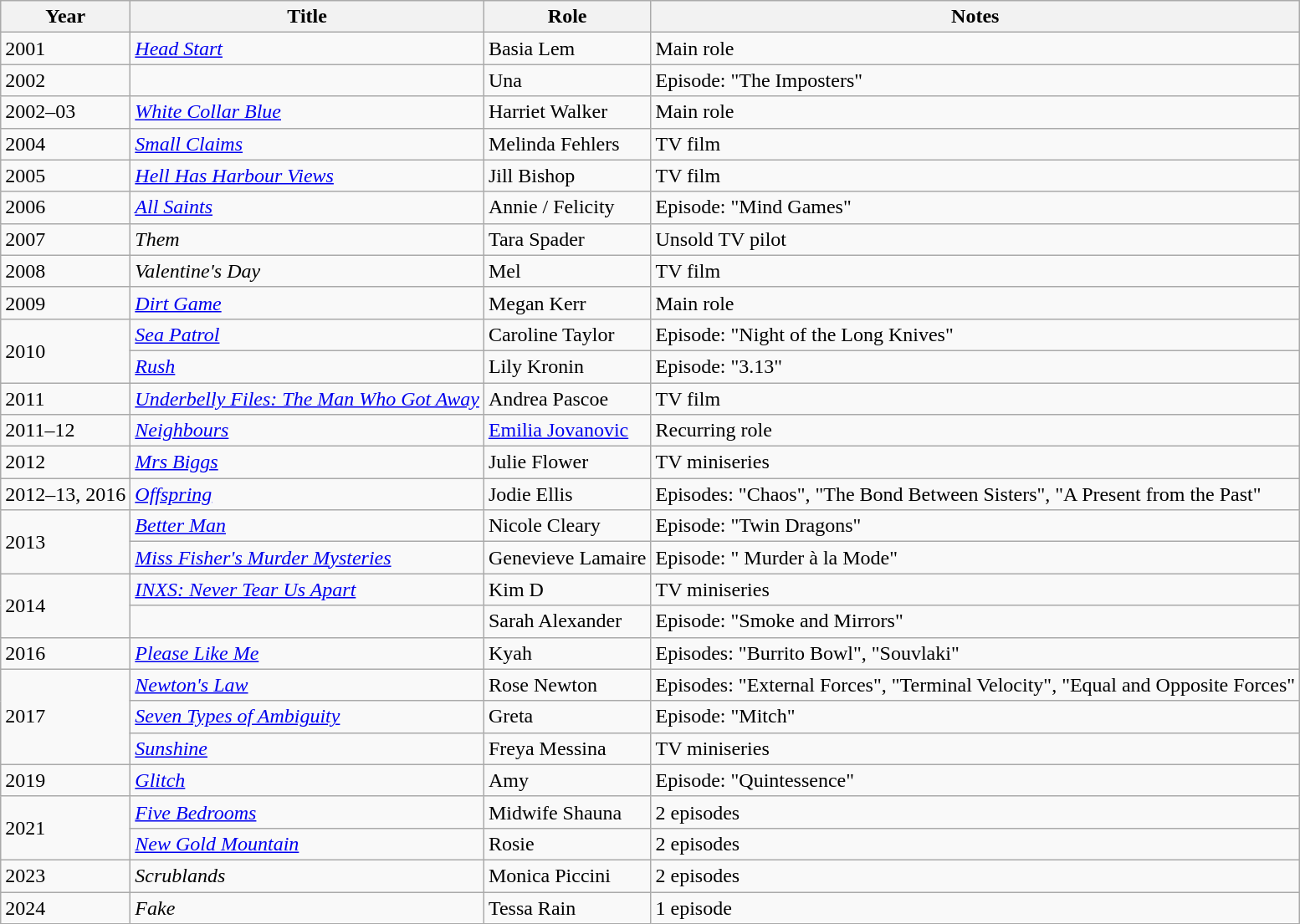<table class="wikitable sortable">
<tr>
<th>Year</th>
<th>Title</th>
<th>Role</th>
<th class="unsortable">Notes</th>
</tr>
<tr>
<td>2001</td>
<td><em><a href='#'>Head Start</a></em></td>
<td>Basia Lem</td>
<td>Main role</td>
</tr>
<tr>
<td>2002</td>
<td><em></em></td>
<td>Una</td>
<td>Episode: "The Imposters"</td>
</tr>
<tr>
<td>2002–03</td>
<td><em><a href='#'>White Collar Blue</a></em></td>
<td>Harriet Walker</td>
<td>Main role</td>
</tr>
<tr>
<td>2004</td>
<td><em><a href='#'>Small Claims</a></em></td>
<td>Melinda Fehlers</td>
<td>TV film</td>
</tr>
<tr>
<td>2005</td>
<td><em><a href='#'>Hell Has Harbour Views</a></em></td>
<td>Jill Bishop</td>
<td>TV film</td>
</tr>
<tr>
<td>2006</td>
<td><em><a href='#'>All Saints</a></em></td>
<td>Annie / Felicity</td>
<td>Episode: "Mind Games"</td>
</tr>
<tr>
<td>2007</td>
<td><em>Them</em></td>
<td>Tara Spader</td>
<td>Unsold TV pilot</td>
</tr>
<tr>
<td>2008</td>
<td><em>Valentine's Day</em></td>
<td>Mel</td>
<td>TV film</td>
</tr>
<tr>
<td>2009</td>
<td><em><a href='#'>Dirt Game</a></em></td>
<td>Megan Kerr</td>
<td>Main role</td>
</tr>
<tr>
<td rowspan="2">2010</td>
<td><em><a href='#'>Sea Patrol</a></em></td>
<td>Caroline Taylor</td>
<td>Episode: "Night of the Long Knives"</td>
</tr>
<tr>
<td><em><a href='#'>Rush</a></em></td>
<td>Lily Kronin</td>
<td>Episode: "3.13"</td>
</tr>
<tr>
<td>2011</td>
<td><em><a href='#'>Underbelly Files: The Man Who Got Away</a></em></td>
<td>Andrea Pascoe</td>
<td>TV film</td>
</tr>
<tr>
<td>2011–12</td>
<td><em><a href='#'>Neighbours</a></em></td>
<td><a href='#'>Emilia Jovanovic</a></td>
<td>Recurring role</td>
</tr>
<tr>
<td>2012</td>
<td><em><a href='#'>Mrs Biggs</a></em></td>
<td>Julie Flower</td>
<td>TV miniseries</td>
</tr>
<tr>
<td>2012–13, 2016</td>
<td><em><a href='#'>Offspring</a></em></td>
<td>Jodie Ellis</td>
<td>Episodes: "Chaos", "The Bond Between Sisters", "A Present from the Past"</td>
</tr>
<tr>
<td rowspan="2">2013</td>
<td><em><a href='#'>Better Man</a></em></td>
<td>Nicole Cleary</td>
<td>Episode: "Twin Dragons"</td>
</tr>
<tr>
<td><em><a href='#'>Miss Fisher's Murder Mysteries</a></em></td>
<td>Genevieve Lamaire</td>
<td>Episode: " Murder à la Mode"</td>
</tr>
<tr>
<td rowspan="2">2014</td>
<td><em><a href='#'>INXS: Never Tear Us Apart</a></em></td>
<td>Kim D</td>
<td>TV miniseries</td>
</tr>
<tr>
<td><em></em></td>
<td>Sarah Alexander</td>
<td>Episode: "Smoke and Mirrors"</td>
</tr>
<tr>
<td>2016</td>
<td><em><a href='#'>Please Like Me</a></em></td>
<td>Kyah</td>
<td>Episodes: "Burrito Bowl", "Souvlaki"</td>
</tr>
<tr>
<td rowspan="3">2017</td>
<td><em><a href='#'>Newton's Law</a></em></td>
<td>Rose Newton</td>
<td>Episodes: "External Forces", "Terminal Velocity", "Equal and Opposite Forces"</td>
</tr>
<tr>
<td><em><a href='#'>Seven Types of Ambiguity</a></em></td>
<td>Greta</td>
<td>Episode: "Mitch"</td>
</tr>
<tr>
<td><em><a href='#'>Sunshine</a></em></td>
<td>Freya Messina</td>
<td>TV miniseries</td>
</tr>
<tr>
<td>2019</td>
<td><em><a href='#'>Glitch</a></em></td>
<td>Amy</td>
<td>Episode: "Quintessence"</td>
</tr>
<tr>
<td rowspan="2">2021</td>
<td><em><a href='#'>Five Bedrooms</a></em></td>
<td>Midwife Shauna</td>
<td>2 episodes</td>
</tr>
<tr>
<td><a href='#'><em>New Gold Mountain</em></a></td>
<td>Rosie</td>
<td>2 episodes</td>
</tr>
<tr>
<td>2023</td>
<td><em>Scrublands</em></td>
<td>Monica Piccini</td>
<td>2 episodes</td>
</tr>
<tr>
<td>2024</td>
<td><em>Fake</em></td>
<td>Tessa Rain</td>
<td>1 episode</td>
</tr>
</table>
